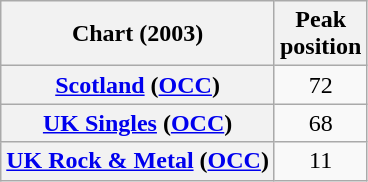<table class="wikitable sortable plainrowheaders" style="text-align:center">
<tr>
<th>Chart (2003)</th>
<th>Peak<br>position</th>
</tr>
<tr>
<th scope="row"><a href='#'>Scotland</a> (<a href='#'>OCC</a>)</th>
<td align="center">72</td>
</tr>
<tr>
<th scope="row"><a href='#'>UK Singles</a> (<a href='#'>OCC</a>)</th>
<td align="center">68</td>
</tr>
<tr>
<th scope="row"><a href='#'>UK Rock & Metal</a> (<a href='#'>OCC</a>)</th>
<td align="center">11</td>
</tr>
</table>
